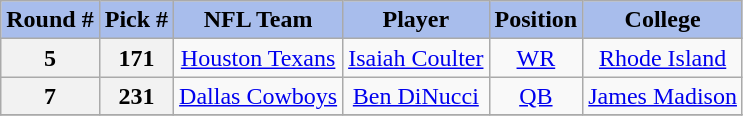<table class="wikitable sortable" border="1" style="text-align: center;">
<tr>
<th style="background:#A8BDEC;">Round #</th>
<th style="background:#A8BDEC;">Pick #</th>
<th style="background:#A8BDEC;">NFL Team</th>
<th style="background:#A8BDEC;">Player</th>
<th style="background:#A8BDEC;">Position</th>
<th style="background:#A8BDEC;">College</th>
</tr>
<tr>
<th>5</th>
<th>171</th>
<td><a href='#'>Houston Texans</a></td>
<td><a href='#'>Isaiah Coulter</a></td>
<td><a href='#'>WR</a></td>
<td><a href='#'>Rhode Island</a></td>
</tr>
<tr>
<th>7</th>
<th>231</th>
<td><a href='#'>Dallas Cowboys</a></td>
<td><a href='#'>Ben DiNucci</a></td>
<td><a href='#'>QB</a></td>
<td><a href='#'>James Madison</a></td>
</tr>
<tr>
</tr>
</table>
